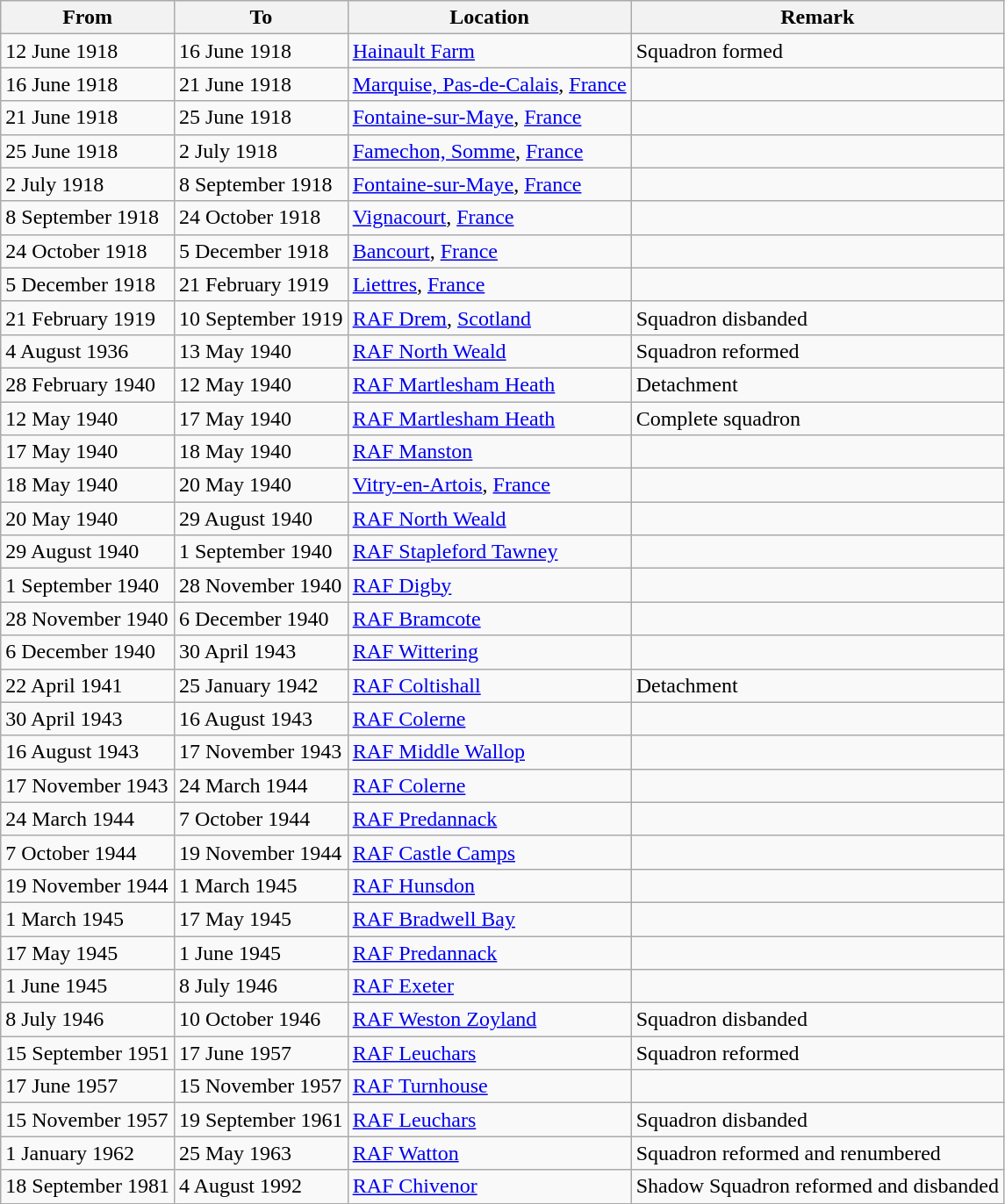<table class="wikitable">
<tr>
<th>From</th>
<th>To</th>
<th>Location</th>
<th>Remark</th>
</tr>
<tr>
<td>12 June 1918</td>
<td>16 June 1918</td>
<td><a href='#'>Hainault Farm</a></td>
<td>Squadron formed</td>
</tr>
<tr>
<td>16 June 1918</td>
<td>21 June 1918</td>
<td><a href='#'>Marquise, Pas-de-Calais</a>, <a href='#'>France</a></td>
<td></td>
</tr>
<tr>
<td>21 June 1918</td>
<td>25 June 1918</td>
<td><a href='#'>Fontaine-sur-Maye</a>, <a href='#'>France</a></td>
<td></td>
</tr>
<tr>
<td>25 June 1918</td>
<td>2 July 1918</td>
<td><a href='#'>Famechon, Somme</a>, <a href='#'>France</a></td>
<td></td>
</tr>
<tr>
<td>2 July 1918</td>
<td>8 September 1918</td>
<td><a href='#'>Fontaine-sur-Maye</a>, <a href='#'>France</a></td>
<td></td>
</tr>
<tr>
<td>8 September 1918</td>
<td>24 October 1918</td>
<td><a href='#'>Vignacourt</a>, <a href='#'>France</a></td>
<td></td>
</tr>
<tr>
<td>24 October 1918</td>
<td>5 December 1918</td>
<td><a href='#'>Bancourt</a>, <a href='#'>France</a></td>
<td></td>
</tr>
<tr>
<td>5 December 1918</td>
<td>21 February 1919</td>
<td><a href='#'>Liettres</a>, <a href='#'>France</a></td>
<td></td>
</tr>
<tr>
<td>21 February 1919</td>
<td>10 September 1919</td>
<td><a href='#'>RAF Drem</a>, <a href='#'>Scotland</a></td>
<td>Squadron disbanded</td>
</tr>
<tr>
<td>4 August 1936</td>
<td>13 May 1940</td>
<td><a href='#'>RAF North Weald</a></td>
<td>Squadron reformed</td>
</tr>
<tr>
<td>28 February 1940</td>
<td>12 May 1940</td>
<td><a href='#'>RAF Martlesham Heath</a></td>
<td>Detachment</td>
</tr>
<tr>
<td>12 May 1940</td>
<td>17 May 1940</td>
<td><a href='#'>RAF Martlesham Heath</a></td>
<td>Complete squadron</td>
</tr>
<tr>
<td>17 May 1940</td>
<td>18 May 1940</td>
<td><a href='#'>RAF Manston</a></td>
<td></td>
</tr>
<tr>
<td>18 May 1940</td>
<td>20 May 1940</td>
<td><a href='#'>Vitry-en-Artois</a>, <a href='#'>France</a></td>
<td></td>
</tr>
<tr>
<td>20 May 1940</td>
<td>29 August 1940</td>
<td><a href='#'>RAF North Weald</a></td>
<td></td>
</tr>
<tr>
<td>29 August 1940</td>
<td>1 September 1940</td>
<td><a href='#'>RAF Stapleford Tawney</a></td>
<td></td>
</tr>
<tr>
<td>1 September 1940</td>
<td>28 November 1940</td>
<td><a href='#'>RAF Digby</a></td>
<td></td>
</tr>
<tr>
<td>28 November 1940</td>
<td>6 December 1940</td>
<td><a href='#'>RAF Bramcote</a></td>
<td></td>
</tr>
<tr>
<td>6 December 1940</td>
<td>30 April 1943</td>
<td><a href='#'>RAF Wittering</a></td>
<td></td>
</tr>
<tr>
<td>22 April 1941</td>
<td>25 January 1942</td>
<td><a href='#'>RAF Coltishall</a></td>
<td>Detachment</td>
</tr>
<tr>
<td>30 April 1943</td>
<td>16 August 1943</td>
<td><a href='#'>RAF Colerne</a></td>
<td></td>
</tr>
<tr>
<td>16 August 1943</td>
<td>17 November 1943</td>
<td><a href='#'>RAF Middle Wallop</a></td>
<td></td>
</tr>
<tr>
<td>17 November 1943</td>
<td>24 March 1944</td>
<td><a href='#'>RAF Colerne</a></td>
<td></td>
</tr>
<tr>
<td>24 March 1944</td>
<td>7 October 1944</td>
<td><a href='#'>RAF Predannack</a></td>
<td></td>
</tr>
<tr>
<td>7 October 1944</td>
<td>19 November 1944</td>
<td><a href='#'>RAF Castle Camps</a></td>
<td></td>
</tr>
<tr>
<td>19 November 1944</td>
<td>1 March 1945</td>
<td><a href='#'>RAF Hunsdon</a></td>
<td></td>
</tr>
<tr>
<td>1 March 1945</td>
<td>17 May 1945</td>
<td><a href='#'>RAF Bradwell Bay</a></td>
<td></td>
</tr>
<tr>
<td>17 May 1945</td>
<td>1 June 1945</td>
<td><a href='#'>RAF Predannack</a></td>
<td></td>
</tr>
<tr>
<td>1 June 1945</td>
<td>8 July 1946</td>
<td><a href='#'>RAF Exeter</a></td>
<td></td>
</tr>
<tr>
<td>8 July 1946</td>
<td>10 October 1946</td>
<td><a href='#'>RAF Weston Zoyland</a></td>
<td>Squadron disbanded</td>
</tr>
<tr>
<td>15 September 1951</td>
<td>17 June 1957</td>
<td><a href='#'>RAF Leuchars</a></td>
<td>Squadron reformed</td>
</tr>
<tr>
<td>17 June 1957</td>
<td>15 November 1957</td>
<td><a href='#'>RAF Turnhouse</a></td>
<td></td>
</tr>
<tr>
<td>15 November 1957</td>
<td>19 September 1961</td>
<td><a href='#'>RAF Leuchars</a></td>
<td>Squadron disbanded</td>
</tr>
<tr>
<td>1 January 1962</td>
<td>25 May 1963</td>
<td><a href='#'>RAF Watton</a></td>
<td>Squadron reformed and renumbered</td>
</tr>
<tr>
<td>18 September 1981</td>
<td>4 August 1992</td>
<td><a href='#'>RAF Chivenor</a></td>
<td>Shadow Squadron reformed and disbanded</td>
</tr>
</table>
